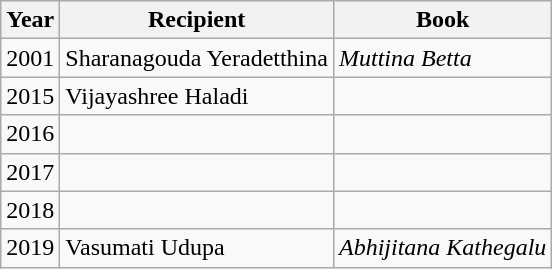<table class="wikitable sortable">
<tr>
<th>Year</th>
<th>Recipient</th>
<th>Book</th>
</tr>
<tr>
<td>2001</td>
<td>Sharanagouda Yeradetthina</td>
<td><em>Muttina Betta</em></td>
</tr>
<tr>
<td>2015</td>
<td>Vijayashree Haladi</td>
<td></td>
</tr>
<tr>
<td>2016</td>
<td></td>
<td></td>
</tr>
<tr>
<td>2017</td>
<td></td>
<td></td>
</tr>
<tr>
<td>2018</td>
<td></td>
<td></td>
</tr>
<tr>
<td>2019</td>
<td>Vasumati Udupa</td>
<td><em>Abhijitana Kathegalu</em></td>
</tr>
</table>
